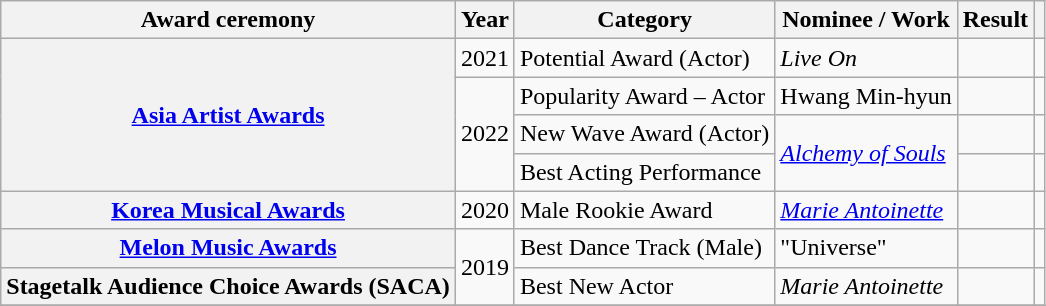<table class="wikitable plainrowheaders sortable">
<tr>
<th scope="col">Award ceremony</th>
<th scope="col">Year</th>
<th scope="col">Category</th>
<th scope="col">Nominee / Work</th>
<th scope="col">Result</th>
<th scope="col" class="unsortable"></th>
</tr>
<tr>
<th scope="row" rowspan="4"><a href='#'>Asia Artist Awards</a></th>
<td style="text-align:center">2021</td>
<td>Potential Award (Actor)</td>
<td><em>Live On</em></td>
<td></td>
<td style="text-align:center"></td>
</tr>
<tr>
<td style="text-align:center" rowspan=3>2022</td>
<td>Popularity Award – Actor</td>
<td>Hwang Min-hyun</td>
<td></td>
<td style="text-align:center"></td>
</tr>
<tr>
<td>New Wave Award (Actor)</td>
<td rowspan=2><em><a href='#'>Alchemy of Souls</a></em></td>
<td></td>
<td style="text-align:center"></td>
</tr>
<tr>
<td>Best Acting Performance</td>
<td></td>
<td style="text-align:center"></td>
</tr>
<tr>
<th scope="row"><a href='#'>Korea Musical Awards</a></th>
<td style="text-align:center">2020</td>
<td>Male Rookie Award</td>
<td><em><a href='#'>Marie Antoinette</a></em></td>
<td></td>
<td style="text-align:center"></td>
</tr>
<tr>
<th scope="row"><a href='#'>Melon Music Awards</a></th>
<td style="text-align:center" rowspan=2>2019</td>
<td>Best Dance Track (Male)</td>
<td>"Universe"</td>
<td></td>
<td style="text-align:center"></td>
</tr>
<tr>
<th scope="row">Stagetalk Audience Choice Awards (SACA)</th>
<td>Best New Actor</td>
<td><em>Marie Antoinette</em></td>
<td></td>
<td style="text-align:center"></td>
</tr>
<tr>
</tr>
</table>
